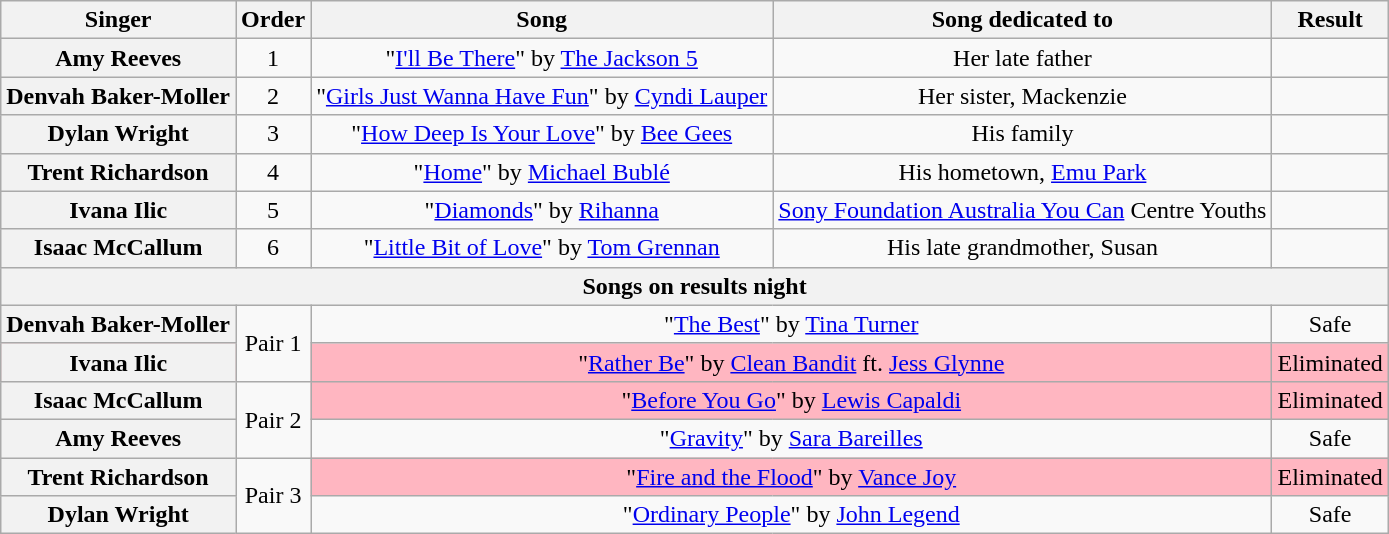<table class="wikitable plainrowheaders" style="text-align:center;">
<tr>
<th scope="col">Singer</th>
<th scope="col">Order</th>
<th scope="col">Song</th>
<th scope="col">Song dedicated to</th>
<th scope="col">Result</th>
</tr>
<tr>
<th>Amy Reeves</th>
<td>1</td>
<td>"<a href='#'>I'll Be There</a>" by <a href='#'>The Jackson 5</a></td>
<td>Her late father</td>
<td></td>
</tr>
<tr>
<th>Denvah Baker-Moller</th>
<td>2</td>
<td>"<a href='#'>Girls Just Wanna Have Fun</a>" by <a href='#'>Cyndi Lauper</a></td>
<td>Her sister, Mackenzie</td>
<td></td>
</tr>
<tr>
<th>Dylan Wright</th>
<td>3</td>
<td>"<a href='#'>How Deep Is Your Love</a>" by <a href='#'>Bee Gees</a></td>
<td>His family</td>
<td></td>
</tr>
<tr>
<th>Trent Richardson</th>
<td>4</td>
<td>"<a href='#'>Home</a>" by <a href='#'>Michael Bublé</a></td>
<td>His hometown, <a href='#'>Emu Park</a></td>
<td></td>
</tr>
<tr>
<th>Ivana Ilic</th>
<td>5</td>
<td>"<a href='#'>Diamonds</a>" by <a href='#'>Rihanna</a></td>
<td><a href='#'>Sony Foundation Australia You Can</a> Centre Youths</td>
<td></td>
</tr>
<tr>
<th>Isaac McCallum</th>
<td>6</td>
<td>"<a href='#'>Little Bit of Love</a>" by <a href='#'>Tom Grennan</a></td>
<td>His late grandmother, Susan</td>
<td></td>
</tr>
<tr>
<th colspan="5">Songs on results night</th>
</tr>
<tr>
<th>Denvah Baker-Moller</th>
<td rowspan=2>Pair 1</td>
<td colspan=2>"<a href='#'>The Best</a>" by <a href='#'>Tina Turner</a></td>
<td>Safe</td>
</tr>
<tr style="background-color:lightpink"|>
<th>Ivana Ilic</th>
<td colspan=2>"<a href='#'>Rather Be</a>" by <a href='#'>Clean Bandit</a> ft. <a href='#'>Jess Glynne</a></td>
<td>Eliminated</td>
</tr>
<tr>
<th>Isaac McCallum</th>
<td rowspan=2>Pair 2</td>
<td style="background-color:lightpink" colspan=2>"<a href='#'>Before You Go</a>" by <a href='#'>Lewis Capaldi</a></td>
<td style="background-color:lightpink">Eliminated</td>
</tr>
<tr>
<th>Amy Reeves</th>
<td colspan=2>"<a href='#'>Gravity</a>" by <a href='#'>Sara Bareilles</a></td>
<td>Safe</td>
</tr>
<tr>
<th>Trent Richardson</th>
<td rowspan=2>Pair 3</td>
<td style="background-color:lightpink" colspan=2>"<a href='#'>Fire and the Flood</a>" by <a href='#'>Vance Joy</a></td>
<td style="background-color:lightpink">Eliminated</td>
</tr>
<tr>
<th>Dylan Wright</th>
<td colspan=2>"<a href='#'>Ordinary People</a>" by <a href='#'>John Legend</a></td>
<td>Safe</td>
</tr>
</table>
